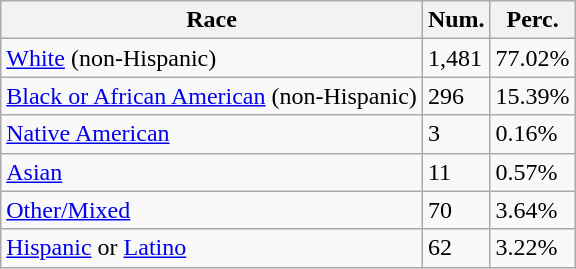<table class="wikitable">
<tr>
<th>Race</th>
<th>Num.</th>
<th>Perc.</th>
</tr>
<tr>
<td><a href='#'>White</a> (non-Hispanic)</td>
<td>1,481</td>
<td>77.02%</td>
</tr>
<tr>
<td><a href='#'>Black or African American</a> (non-Hispanic)</td>
<td>296</td>
<td>15.39%</td>
</tr>
<tr>
<td><a href='#'>Native American</a></td>
<td>3</td>
<td>0.16%</td>
</tr>
<tr>
<td><a href='#'>Asian</a></td>
<td>11</td>
<td>0.57%</td>
</tr>
<tr>
<td><a href='#'>Other/Mixed</a></td>
<td>70</td>
<td>3.64%</td>
</tr>
<tr>
<td><a href='#'>Hispanic</a> or <a href='#'>Latino</a></td>
<td>62</td>
<td>3.22%</td>
</tr>
</table>
